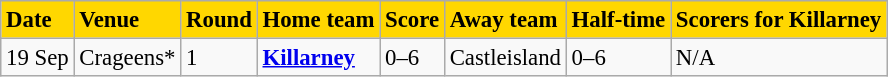<table class="wikitable" style=" float:left; margin:0.5em auto; font-size:95%">
<tr bgcolor="#FFD700">
<td><strong>Date</strong></td>
<td><strong>Venue</strong></td>
<td><strong>Round</strong></td>
<td><strong>Home team</strong></td>
<td><strong>Score</strong></td>
<td><strong>Away team</strong></td>
<td><strong>Half-time</strong></td>
<td><strong>Scorers for Killarney</strong></td>
</tr>
<tr>
<td>19 Sep</td>
<td>Crageens*</td>
<td>1</td>
<td><strong><a href='#'>Killarney</a></strong></td>
<td>0–6</td>
<td>Castleisland</td>
<td>0–6</td>
<td>N/A</td>
</tr>
</table>
